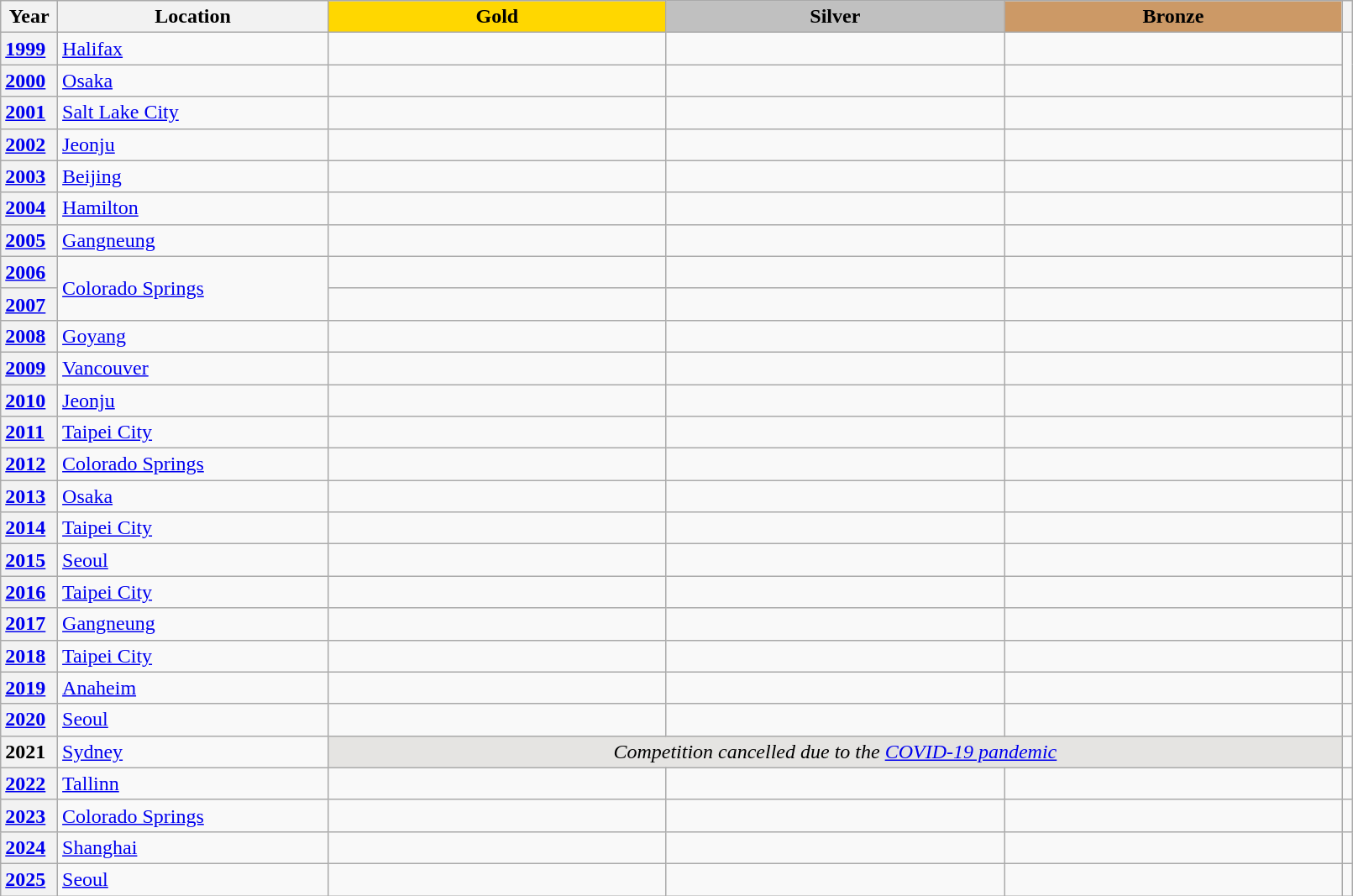<table class="wikitable unsortable" style="text-align:left; width:85%">
<tr>
<th scope="col" style="text-align:center">Year</th>
<th scope="col" style="text-align:center; width:20%">Location</th>
<th scope="col" style="text-align:center; width:25%; background:gold">Gold</th>
<th scope="col" style="text-align:center; width:25%; background:silver">Silver</th>
<th scope="col" style="text-align:center; width:25%; background:#c96">Bronze</th>
<th scope="col" style="text-align:center"></th>
</tr>
<tr>
<th scope="row" style="text-align:left"><a href='#'>1999</a></th>
<td> <a href='#'>Halifax</a></td>
<td></td>
<td></td>
<td></td>
<td rowspan="2"></td>
</tr>
<tr>
<th scope="row" style="text-align:left"><a href='#'>2000</a></th>
<td> <a href='#'>Osaka</a></td>
<td></td>
<td></td>
<td></td>
</tr>
<tr>
<th scope="row" style="text-align:left"><a href='#'>2001</a></th>
<td> <a href='#'>Salt Lake City</a></td>
<td></td>
<td></td>
<td></td>
<td></td>
</tr>
<tr>
<th scope="row" style="text-align:left"><a href='#'>2002</a></th>
<td> <a href='#'>Jeonju</a></td>
<td></td>
<td></td>
<td></td>
<td></td>
</tr>
<tr>
<th scope="row" style="text-align:left"><a href='#'>2003</a></th>
<td> <a href='#'>Beijing</a></td>
<td></td>
<td></td>
<td></td>
<td></td>
</tr>
<tr>
<th scope="row" style="text-align:left"><a href='#'>2004</a></th>
<td> <a href='#'>Hamilton</a></td>
<td></td>
<td></td>
<td></td>
<td></td>
</tr>
<tr>
<th scope="row" style="text-align:left"><a href='#'>2005</a></th>
<td> <a href='#'>Gangneung</a></td>
<td></td>
<td></td>
<td></td>
<td></td>
</tr>
<tr>
<th scope="row" style="text-align:left"><a href='#'>2006</a></th>
<td rowspan="2"> <a href='#'>Colorado Springs</a></td>
<td></td>
<td></td>
<td></td>
<td></td>
</tr>
<tr>
<th scope="row" style="text-align:left"><a href='#'>2007</a></th>
<td></td>
<td></td>
<td></td>
<td></td>
</tr>
<tr>
<th scope="row" style="text-align:left"><a href='#'>2008</a></th>
<td> <a href='#'>Goyang</a></td>
<td></td>
<td></td>
<td></td>
<td></td>
</tr>
<tr>
<th scope="row" style="text-align:left"><a href='#'>2009</a></th>
<td> <a href='#'>Vancouver</a></td>
<td></td>
<td></td>
<td></td>
<td></td>
</tr>
<tr>
<th scope="row" style="text-align:left"><a href='#'>2010</a></th>
<td> <a href='#'>Jeonju</a></td>
<td></td>
<td></td>
<td></td>
<td></td>
</tr>
<tr>
<th scope="row" style="text-align:left"><a href='#'>2011</a></th>
<td> <a href='#'>Taipei City</a></td>
<td></td>
<td></td>
<td></td>
<td></td>
</tr>
<tr>
<th scope="row" style="text-align:left"><a href='#'>2012</a></th>
<td> <a href='#'>Colorado Springs</a></td>
<td></td>
<td></td>
<td></td>
<td></td>
</tr>
<tr>
<th scope="row" style="text-align:left"><a href='#'>2013</a></th>
<td> <a href='#'>Osaka</a></td>
<td></td>
<td></td>
<td></td>
<td></td>
</tr>
<tr>
<th scope="row" style="text-align:left"><a href='#'>2014</a></th>
<td> <a href='#'>Taipei City</a></td>
<td></td>
<td></td>
<td></td>
<td></td>
</tr>
<tr>
<th scope="row" style="text-align:left"><a href='#'>2015</a></th>
<td> <a href='#'>Seoul</a></td>
<td></td>
<td></td>
<td></td>
<td></td>
</tr>
<tr>
<th scope="row" style="text-align:left"><a href='#'>2016</a></th>
<td> <a href='#'>Taipei City</a></td>
<td></td>
<td></td>
<td></td>
<td></td>
</tr>
<tr>
<th scope="row" style="text-align:left"><a href='#'>2017</a></th>
<td> <a href='#'>Gangneung</a></td>
<td></td>
<td></td>
<td></td>
<td></td>
</tr>
<tr>
<th scope="row" style="text-align:left"><a href='#'>2018</a></th>
<td> <a href='#'>Taipei City</a></td>
<td></td>
<td></td>
<td></td>
<td></td>
</tr>
<tr>
<th scope="row" style="text-align:left"><a href='#'>2019</a></th>
<td> <a href='#'>Anaheim</a></td>
<td></td>
<td></td>
<td></td>
<td></td>
</tr>
<tr>
<th scope="row" style="text-align:left"><a href='#'>2020</a></th>
<td> <a href='#'>Seoul</a></td>
<td></td>
<td></td>
<td></td>
<td></td>
</tr>
<tr>
<th scope="row" style="text-align:left">2021</th>
<td> <a href='#'>Sydney</a></td>
<td colspan="3" align="center" bgcolor="e5e4e2"><em>Competition cancelled due to the <a href='#'>COVID-19 pandemic</a></em></td>
<td></td>
</tr>
<tr>
<th scope="row" style="text-align:left"><a href='#'>2022</a></th>
<td> <a href='#'>Tallinn</a></td>
<td></td>
<td></td>
<td></td>
<td></td>
</tr>
<tr>
<th scope="row" style="text-align:left"><a href='#'>2023</a></th>
<td> <a href='#'>Colorado Springs</a></td>
<td></td>
<td></td>
<td></td>
<td></td>
</tr>
<tr>
<th scope="row" style="text-align:left"><a href='#'>2024</a></th>
<td> <a href='#'>Shanghai</a></td>
<td></td>
<td></td>
<td></td>
<td></td>
</tr>
<tr>
<th scope="row" style="text-align:left"><a href='#'>2025</a></th>
<td> <a href='#'>Seoul</a></td>
<td></td>
<td></td>
<td></td>
<td></td>
</tr>
</table>
